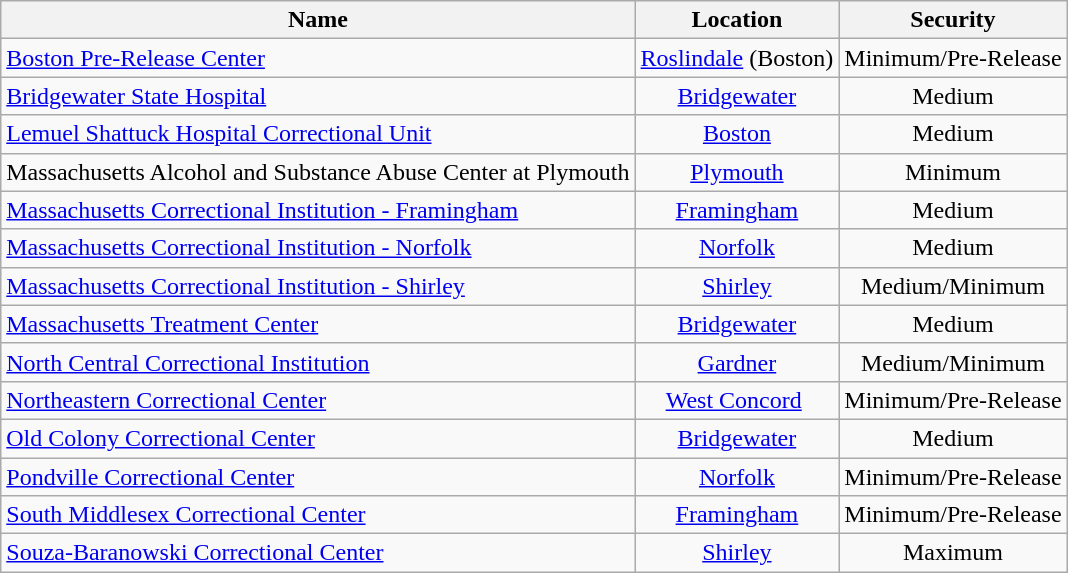<table class="wikitable sortable">
<tr>
<th>Name</th>
<th>Location</th>
<th>Security</th>
</tr>
<tr>
<td><a href='#'>Boston Pre-Release Center</a></td>
<td style="text-align:center;"><a href='#'>Roslindale</a> (Boston)</td>
<td style="text-align:center;">Minimum/Pre-Release</td>
</tr>
<tr>
<td><a href='#'>Bridgewater State Hospital</a></td>
<td style="text-align:center;"><a href='#'>Bridgewater</a></td>
<td style="text-align:center;">Medium</td>
</tr>
<tr>
<td><a href='#'>Lemuel Shattuck Hospital Correctional Unit</a></td>
<td style="text-align:center;"><a href='#'>Boston</a></td>
<td style="text-align:center;">Medium</td>
</tr>
<tr>
<td>Massachusetts Alcohol and Substance Abuse Center at Plymouth</td>
<td style="text-align:center;"><a href='#'>Plymouth</a></td>
<td style="text-align:center;">Minimum</td>
</tr>
<tr>
<td><a href='#'>Massachusetts Correctional Institution - Framingham</a></td>
<td style="text-align:center;"><a href='#'>Framingham</a></td>
<td style="text-align:center;">Medium</td>
</tr>
<tr>
<td><a href='#'>Massachusetts Correctional Institution - Norfolk</a></td>
<td style="text-align:center;"><a href='#'>Norfolk</a></td>
<td style="text-align:center;">Medium</td>
</tr>
<tr>
<td><a href='#'>Massachusetts Correctional Institution - Shirley</a></td>
<td style="text-align:center;"><a href='#'>Shirley</a></td>
<td style="text-align:center;">Medium/Minimum</td>
</tr>
<tr>
<td><a href='#'>Massachusetts Treatment Center</a></td>
<td style="text-align:center;"><a href='#'>Bridgewater</a></td>
<td style="text-align:center;">Medium</td>
</tr>
<tr>
<td><a href='#'>North Central Correctional Institution</a></td>
<td style="text-align:center;"><a href='#'>Gardner</a></td>
<td style="text-align:center;">Medium/Minimum</td>
</tr>
<tr>
<td><a href='#'>Northeastern Correctional Center</a></td>
<td style="text-align:center;">   <a href='#'>West Concord</a>    </td>
<td style="text-align:center;">Minimum/Pre-Release</td>
</tr>
<tr>
<td><a href='#'>Old Colony Correctional Center</a></td>
<td style="text-align:center;"><a href='#'>Bridgewater</a></td>
<td style="text-align:center;">    Medium    </td>
</tr>
<tr>
<td><a href='#'>Pondville Correctional Center</a></td>
<td style="text-align:center;"><a href='#'>Norfolk</a></td>
<td style="text-align:center;">Minimum/Pre-Release</td>
</tr>
<tr>
<td><a href='#'>South Middlesex Correctional Center</a></td>
<td style="text-align:center;"><a href='#'>Framingham</a></td>
<td style="text-align:center;">Minimum/Pre-Release</td>
</tr>
<tr>
<td><a href='#'>Souza-Baranowski Correctional Center</a></td>
<td style="text-align:center;"><a href='#'>Shirley</a></td>
<td style="text-align:center;">Maximum</td>
</tr>
</table>
